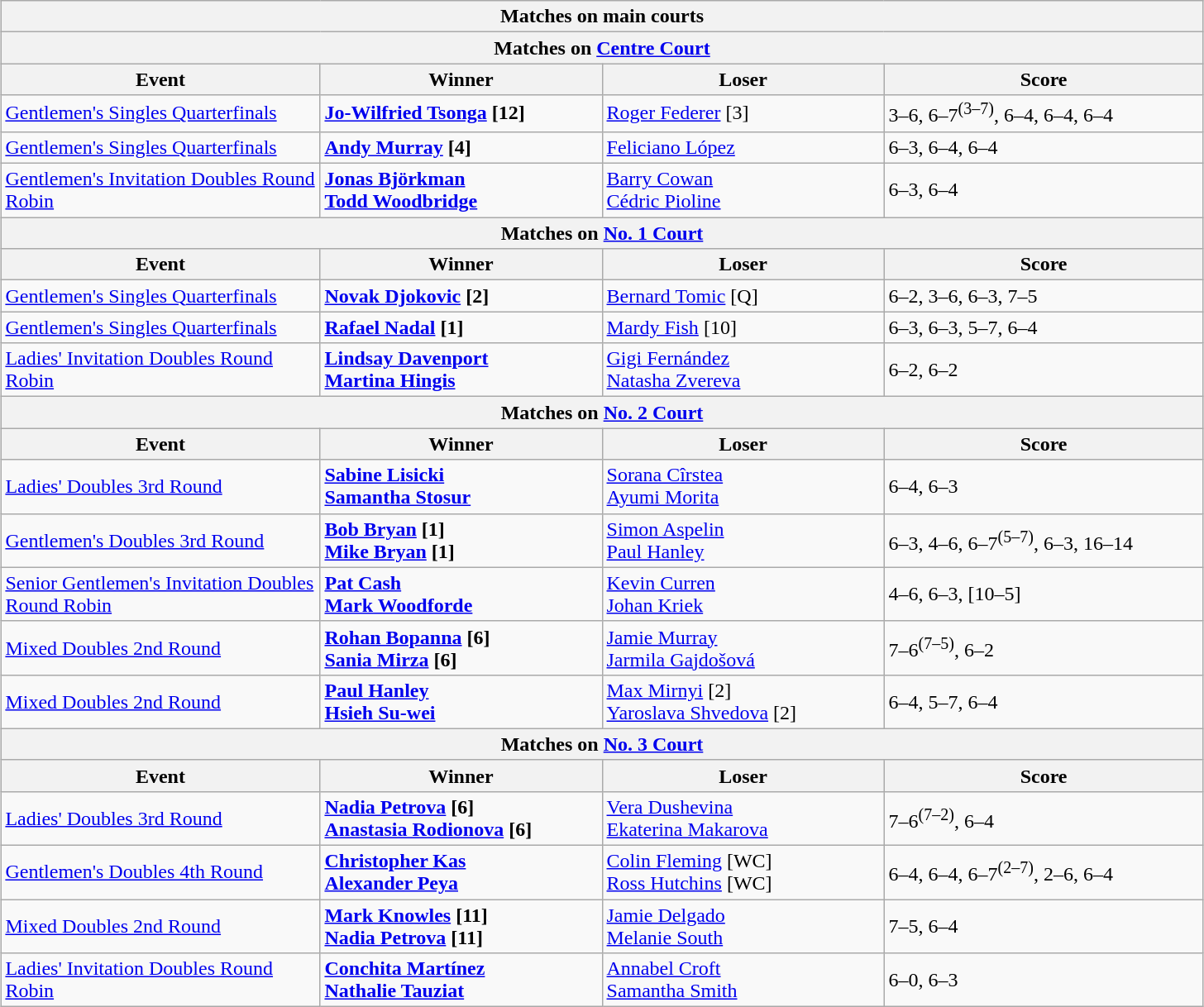<table class="wikitable collapsible uncollapsed" style="margin:auto;">
<tr>
<th colspan="4" style="white-space:nowrap;">Matches on main courts</th>
</tr>
<tr>
<th colspan="4">Matches on <a href='#'>Centre Court</a></th>
</tr>
<tr>
<th width=220>Event</th>
<th width=220>Winner</th>
<th width=220>Loser</th>
<th width=250>Score</th>
</tr>
<tr>
<td><a href='#'>Gentlemen's Singles Quarterfinals</a></td>
<td> <strong><a href='#'>Jo-Wilfried Tsonga</a> [12]</strong></td>
<td> <a href='#'>Roger Federer</a> [3]</td>
<td>3–6, 6–7<sup>(3–7)</sup>, 6–4, 6–4, 6–4</td>
</tr>
<tr>
<td><a href='#'>Gentlemen's Singles Quarterfinals</a></td>
<td> <strong><a href='#'>Andy Murray</a> [4]</strong></td>
<td> <a href='#'>Feliciano López</a></td>
<td>6–3, 6–4, 6–4</td>
</tr>
<tr>
<td><a href='#'>Gentlemen's Invitation Doubles Round Robin</a></td>
<td> <strong><a href='#'>Jonas Björkman</a></strong><br> <strong><a href='#'>Todd Woodbridge</a></strong></td>
<td> <a href='#'>Barry Cowan</a><br> <a href='#'>Cédric Pioline</a></td>
<td>6–3, 6–4</td>
</tr>
<tr>
<th colspan="4">Matches on <a href='#'>No. 1 Court</a></th>
</tr>
<tr>
<th width=220>Event</th>
<th width=220>Winner</th>
<th width=220>Loser</th>
<th width=250>Score</th>
</tr>
<tr>
<td><a href='#'>Gentlemen's Singles Quarterfinals</a></td>
<td> <strong><a href='#'>Novak Djokovic</a> [2]</strong></td>
<td> <a href='#'>Bernard Tomic</a> [Q]</td>
<td>6–2, 3–6, 6–3, 7–5</td>
</tr>
<tr>
<td><a href='#'>Gentlemen's Singles Quarterfinals</a></td>
<td> <strong><a href='#'>Rafael Nadal</a> [1]</strong></td>
<td> <a href='#'>Mardy Fish</a> [10]</td>
<td>6–3, 6–3, 5–7, 6–4</td>
</tr>
<tr>
<td><a href='#'>Ladies' Invitation Doubles Round Robin</a></td>
<td> <strong><a href='#'>Lindsay Davenport</a></strong><br> <strong><a href='#'>Martina Hingis</a></strong></td>
<td> <a href='#'>Gigi Fernández</a><br> <a href='#'>Natasha Zvereva</a></td>
<td>6–2, 6–2</td>
</tr>
<tr>
<th colspan="4">Matches on <a href='#'>No. 2 Court</a></th>
</tr>
<tr>
<th width=220>Event</th>
<th width=220>Winner</th>
<th width=220>Loser</th>
<th width=250>Score</th>
</tr>
<tr>
<td><a href='#'>Ladies' Doubles 3rd Round</a></td>
<td> <strong><a href='#'>Sabine Lisicki</a></strong><br> <strong><a href='#'>Samantha Stosur</a></strong></td>
<td> <a href='#'>Sorana Cîrstea</a><br> <a href='#'>Ayumi Morita</a></td>
<td>6–4, 6–3</td>
</tr>
<tr>
<td><a href='#'>Gentlemen's Doubles 3rd Round</a></td>
<td> <strong><a href='#'>Bob Bryan</a> [1]</strong><br> <strong><a href='#'>Mike Bryan</a> [1]</strong></td>
<td> <a href='#'>Simon Aspelin</a><br> <a href='#'>Paul Hanley</a></td>
<td>6–3, 4–6, 6–7<sup>(5–7)</sup>, 6–3, 16–14</td>
</tr>
<tr>
<td><a href='#'>Senior Gentlemen's Invitation Doubles Round Robin</a></td>
<td> <strong><a href='#'>Pat Cash</a></strong><br> <strong><a href='#'>Mark Woodforde</a></strong></td>
<td> <a href='#'>Kevin Curren</a><br> <a href='#'>Johan Kriek</a></td>
<td>4–6, 6–3, [10–5]</td>
</tr>
<tr>
<td><a href='#'>Mixed Doubles 2nd Round</a></td>
<td> <strong><a href='#'>Rohan Bopanna</a> [6]</strong><br> <strong><a href='#'>Sania Mirza</a> [6]</strong></td>
<td> <a href='#'>Jamie Murray</a><br> <a href='#'>Jarmila Gajdošová</a></td>
<td>7–6<sup>(7–5)</sup>, 6–2</td>
</tr>
<tr>
<td><a href='#'>Mixed Doubles 2nd Round</a></td>
<td> <strong><a href='#'>Paul Hanley</a></strong><br> <strong><a href='#'>Hsieh Su-wei</a></strong></td>
<td> <a href='#'>Max Mirnyi</a> [2]<br> <a href='#'>Yaroslava Shvedova</a> [2]</td>
<td>6–4, 5–7, 6–4</td>
</tr>
<tr>
<th colspan="4">Matches on <a href='#'>No. 3 Court</a></th>
</tr>
<tr>
<th width=250>Event</th>
<th width=220>Winner</th>
<th width=220>Loser</th>
<th width=220>Score</th>
</tr>
<tr>
<td><a href='#'>Ladies' Doubles 3rd Round</a></td>
<td> <strong><a href='#'>Nadia Petrova</a> [6]</strong><br> <strong><a href='#'>Anastasia Rodionova</a> [6]</strong></td>
<td> <a href='#'>Vera Dushevina</a><br> <a href='#'>Ekaterina Makarova</a></td>
<td>7–6<sup>(7–2)</sup>, 6–4</td>
</tr>
<tr>
<td><a href='#'>Gentlemen's Doubles 4th Round</a></td>
<td> <strong><a href='#'>Christopher Kas</a></strong><br> <strong><a href='#'>Alexander Peya</a></strong></td>
<td> <a href='#'>Colin Fleming</a> [WC]<br> <a href='#'>Ross Hutchins</a> [WC]</td>
<td>6–4, 6–4, 6–7<sup>(2–7)</sup>, 2–6, 6–4</td>
</tr>
<tr>
<td><a href='#'>Mixed Doubles 2nd Round</a></td>
<td> <strong><a href='#'>Mark Knowles</a> [11]</strong><br> <strong><a href='#'>Nadia Petrova</a> [11]</strong></td>
<td> <a href='#'>Jamie Delgado</a><br> <a href='#'>Melanie South</a></td>
<td>7–5, 6–4</td>
</tr>
<tr>
<td><a href='#'>Ladies' Invitation Doubles Round Robin</a></td>
<td> <strong><a href='#'>Conchita Martínez</a></strong><br> <strong><a href='#'>Nathalie Tauziat</a></strong></td>
<td> <a href='#'>Annabel Croft</a><br> <a href='#'>Samantha Smith</a></td>
<td>6–0, 6–3</td>
</tr>
</table>
